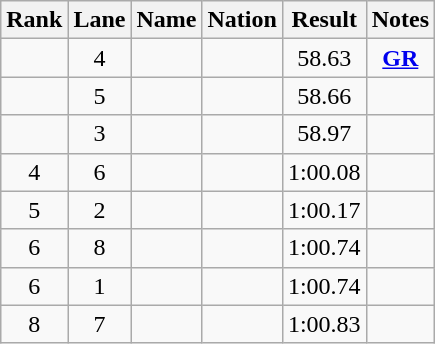<table class="wikitable sortable" style="text-align:center">
<tr>
<th>Rank</th>
<th>Lane</th>
<th>Name</th>
<th>Nation</th>
<th>Result</th>
<th>Notes</th>
</tr>
<tr>
<td></td>
<td>4</td>
<td align="left"></td>
<td align=left></td>
<td>58.63</td>
<td><strong><a href='#'>GR</a></strong></td>
</tr>
<tr>
<td></td>
<td>5</td>
<td align="left"></td>
<td align=left></td>
<td>58.66</td>
<td></td>
</tr>
<tr>
<td></td>
<td>3</td>
<td align="left"></td>
<td align=left></td>
<td>58.97</td>
<td></td>
</tr>
<tr>
<td>4</td>
<td>6</td>
<td align="left"></td>
<td align=left></td>
<td>1:00.08</td>
<td></td>
</tr>
<tr>
<td>5</td>
<td>2</td>
<td align="left"></td>
<td align=left></td>
<td>1:00.17</td>
<td></td>
</tr>
<tr>
<td>6</td>
<td>8</td>
<td align="left"></td>
<td align=left></td>
<td>1:00.74</td>
<td></td>
</tr>
<tr>
<td>6</td>
<td>1</td>
<td align="left"></td>
<td align=left></td>
<td>1:00.74</td>
<td></td>
</tr>
<tr>
<td>8</td>
<td>7</td>
<td align="left"></td>
<td align=left></td>
<td>1:00.83</td>
<td></td>
</tr>
</table>
